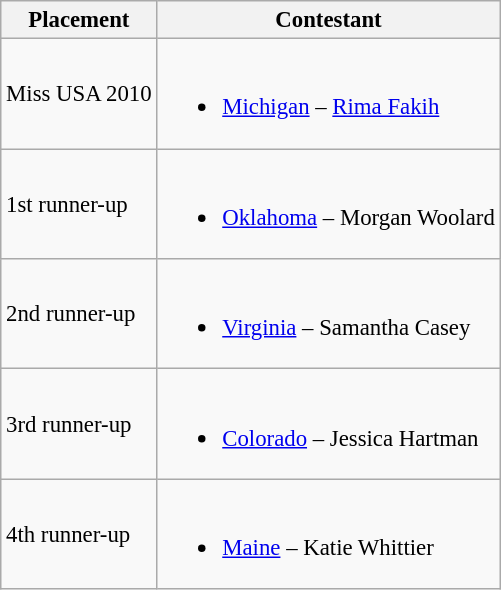<table class="wikitable sortable" style="font-size: 95%;">
<tr>
<th>Placement</th>
<th>Contestant</th>
</tr>
<tr>
<td>Miss USA 2010</td>
<td><br><ul><li><a href='#'>Michigan</a> – <a href='#'>Rima Fakih</a></li></ul></td>
</tr>
<tr>
<td>1st runner-up</td>
<td><br><ul><li><a href='#'>Oklahoma</a> – Morgan Woolard</li></ul></td>
</tr>
<tr>
<td>2nd runner-up</td>
<td><br><ul><li><a href='#'>Virginia</a> – Samantha Casey</li></ul></td>
</tr>
<tr>
<td>3rd runner-up</td>
<td><br><ul><li><a href='#'>Colorado</a> – Jessica Hartman</li></ul></td>
</tr>
<tr>
<td>4th runner-up</td>
<td><br><ul><li><a href='#'>Maine</a> – Katie Whittier</li></ul></td>
</tr>
</table>
